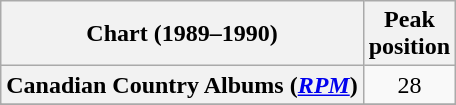<table class="wikitable sortable plainrowheaders" style="text-align:center">
<tr>
<th scope="col">Chart (1989–1990)</th>
<th scope="col">Peak<br> position</th>
</tr>
<tr>
<th scope="row">Canadian Country Albums (<em><a href='#'>RPM</a></em>)</th>
<td>28</td>
</tr>
<tr>
</tr>
<tr>
</tr>
</table>
